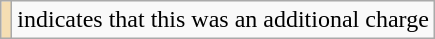<table class="wikitable">
<tr>
<td bgcolor=wheat></td>
<td>indicates that this was an additional charge</td>
</tr>
</table>
